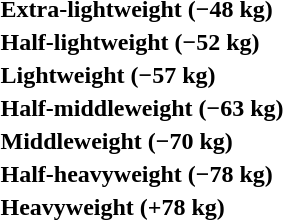<table>
<tr>
<th rowspan=2 style="text-align:left;">Extra-lightweight (−48 kg)</th>
<td rowspan=2></td>
<td rowspan=2></td>
<td></td>
</tr>
<tr>
<td></td>
</tr>
<tr>
<th rowspan=2 style="text-align:left;">Half-lightweight (−52 kg)</th>
<td rowspan=2></td>
<td rowspan=2></td>
<td></td>
</tr>
<tr>
<td></td>
</tr>
<tr>
<th rowspan=2 style="text-align:left;">Lightweight (−57 kg)</th>
<td rowspan=2></td>
<td rowspan=2></td>
<td></td>
</tr>
<tr>
<td></td>
</tr>
<tr>
<th rowspan=2 style="text-align:left;">Half-middleweight (−63 kg)</th>
<td rowspan=2></td>
<td rowspan=2></td>
<td></td>
</tr>
<tr>
<td></td>
</tr>
<tr>
<th rowspan=2 style="text-align:left;">Middleweight (−70 kg)</th>
<td rowspan=2></td>
<td rowspan=2></td>
<td></td>
</tr>
<tr>
<td></td>
</tr>
<tr>
<th rowspan=2 style="text-align:left;">Half-heavyweight (−78 kg)</th>
<td rowspan=2></td>
<td rowspan=2></td>
<td></td>
</tr>
<tr>
<td></td>
</tr>
<tr>
<th rowspan=2 style="text-align:left;">Heavyweight (+78 kg)</th>
<td rowspan=2></td>
<td rowspan=2></td>
<td></td>
</tr>
<tr>
<td></td>
</tr>
</table>
